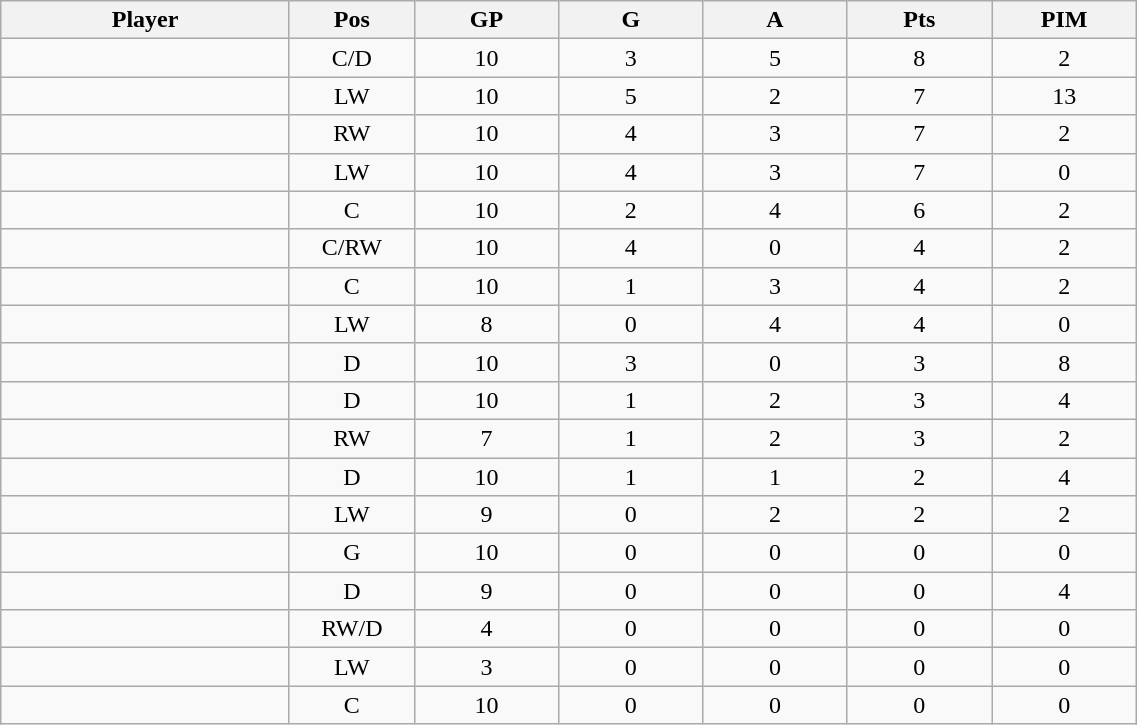<table class="wikitable sortable" width="60%">
<tr ALIGN="center">
<th bgcolor="#DDDDFF" width="10%">Player</th>
<th bgcolor="#DDDDFF" width="3%" title="Position">Pos</th>
<th bgcolor="#DDDDFF" width="5%" title="Games played">GP</th>
<th bgcolor="#DDDDFF" width="5%" title="Goals">G</th>
<th bgcolor="#DDDDFF" width="5%" title="Assists">A</th>
<th bgcolor="#DDDDFF" width="5%" title="Points">Pts</th>
<th bgcolor="#DDDDFF" width="5%" title="Penalties in Minutes">PIM</th>
</tr>
<tr align="center">
<td align="right"></td>
<td>C/D</td>
<td>10</td>
<td>3</td>
<td>5</td>
<td>8</td>
<td>2</td>
</tr>
<tr align="center">
<td align="right"></td>
<td>LW</td>
<td>10</td>
<td>5</td>
<td>2</td>
<td>7</td>
<td>13</td>
</tr>
<tr align="center">
<td align="right"></td>
<td>RW</td>
<td>10</td>
<td>4</td>
<td>3</td>
<td>7</td>
<td>2</td>
</tr>
<tr align="center">
<td align="right"></td>
<td>LW</td>
<td>10</td>
<td>4</td>
<td>3</td>
<td>7</td>
<td>0</td>
</tr>
<tr align="center">
<td align="right"></td>
<td>C</td>
<td>10</td>
<td>2</td>
<td>4</td>
<td>6</td>
<td>2</td>
</tr>
<tr align="center">
<td align="right"></td>
<td>C/RW</td>
<td>10</td>
<td>4</td>
<td>0</td>
<td>4</td>
<td>2</td>
</tr>
<tr align="center">
<td align="right"></td>
<td>C</td>
<td>10</td>
<td>1</td>
<td>3</td>
<td>4</td>
<td>2</td>
</tr>
<tr align="center">
<td align="right"></td>
<td>LW</td>
<td>8</td>
<td>0</td>
<td>4</td>
<td>4</td>
<td>0</td>
</tr>
<tr align="center">
<td align="right"></td>
<td>D</td>
<td>10</td>
<td>3</td>
<td>0</td>
<td>3</td>
<td>8</td>
</tr>
<tr align="center">
<td align="right"></td>
<td>D</td>
<td>10</td>
<td>1</td>
<td>2</td>
<td>3</td>
<td>4</td>
</tr>
<tr align="center">
<td align="right"></td>
<td>RW</td>
<td>7</td>
<td>1</td>
<td>2</td>
<td>3</td>
<td>2</td>
</tr>
<tr align="center">
<td align="right"></td>
<td>D</td>
<td>10</td>
<td>1</td>
<td>1</td>
<td>2</td>
<td>4</td>
</tr>
<tr align="center">
<td align="right"></td>
<td>LW</td>
<td>9</td>
<td>0</td>
<td>2</td>
<td>2</td>
<td>2</td>
</tr>
<tr align="center">
<td align="right"></td>
<td>G</td>
<td>10</td>
<td>0</td>
<td>0</td>
<td>0</td>
<td>0</td>
</tr>
<tr align="center">
<td align="right"></td>
<td>D</td>
<td>9</td>
<td>0</td>
<td>0</td>
<td>0</td>
<td>4</td>
</tr>
<tr align="center">
<td align="right"></td>
<td>RW/D</td>
<td>4</td>
<td>0</td>
<td>0</td>
<td>0</td>
<td>0</td>
</tr>
<tr align="center">
<td align="right"></td>
<td>LW</td>
<td>3</td>
<td>0</td>
<td>0</td>
<td>0</td>
<td>0</td>
</tr>
<tr align="center">
<td align="right"></td>
<td>C</td>
<td>10</td>
<td>0</td>
<td>0</td>
<td>0</td>
<td>0</td>
</tr>
</table>
